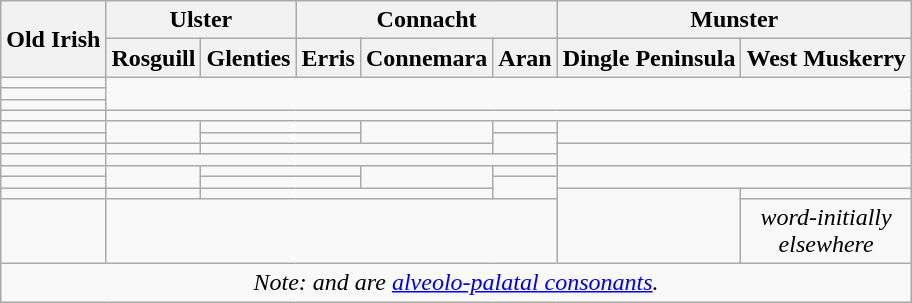<table class="wikitable" style="text-align: center;">
<tr>
<th rowspan="2">Old Irish</th>
<th colspan="2">Ulster</th>
<th colspan="3">Connacht</th>
<th colspan="2">Munster</th>
</tr>
<tr>
<th>Rosguill</th>
<th>Glenties</th>
<th>Erris</th>
<th>Connemara</th>
<th>Aran</th>
<th>Dingle Peninsula</th>
<th>West Muskerry</th>
</tr>
<tr>
<td></td>
<td rowspan="3" colspan="7"></td>
</tr>
<tr>
<td></td>
</tr>
<tr>
<td></td>
</tr>
<tr>
<td></td>
<td colspan="7"></td>
</tr>
<tr>
<td></td>
<td rowspan="2"></td>
<td colspan="2"></td>
<td rowspan="2"></td>
<td></td>
<td rowspan="2" colspan="2"></td>
</tr>
<tr>
<td></td>
<td colspan="2"></td>
<td rowspan="2"></td>
</tr>
<tr>
<td></td>
<td></td>
<td colspan="3"></td>
<td rowspan="2" colspan="2"></td>
</tr>
<tr>
<td></td>
<td colspan="5"></td>
</tr>
<tr>
<td></td>
<td rowspan="2"></td>
<td colspan="2"></td>
<td rowspan="2"></td>
<td></td>
<td rowspan="2" colspan="2"></td>
</tr>
<tr>
<td></td>
<td colspan="2"></td>
<td rowspan="2"></td>
</tr>
<tr>
<td></td>
<td></td>
<td colspan="3"></td>
<td rowspan="2"></td>
<td></td>
</tr>
<tr>
<td></td>
<td colspan="5"></td>
<td> <em>word-initially</em><br> <em>elsewhere</em></td>
</tr>
<tr>
<td colspan="8"><em>Note: </em><em> and </em><em> are <a href='#'>alveolo-palatal consonants</a>.</em></td>
</tr>
</table>
